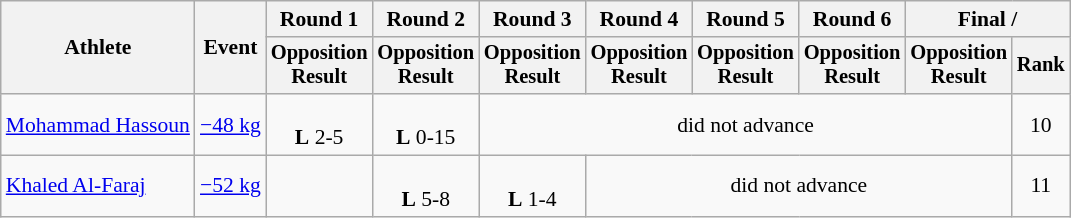<table class="wikitable" style="font-size:90%">
<tr>
<th rowspan="2">Athlete</th>
<th rowspan="2">Event</th>
<th>Round 1</th>
<th>Round 2</th>
<th>Round 3</th>
<th>Round 4</th>
<th>Round 5</th>
<th>Round 6</th>
<th colspan=2>Final / </th>
</tr>
<tr style="font-size: 95%">
<th>Opposition<br>Result</th>
<th>Opposition<br>Result</th>
<th>Opposition<br>Result</th>
<th>Opposition<br>Result</th>
<th>Opposition<br>Result</th>
<th>Opposition<br>Result</th>
<th>Opposition<br>Result</th>
<th>Rank</th>
</tr>
<tr align=center>
<td align=left><a href='#'>Mohammad Hassoun</a></td>
<td align=left><a href='#'>−48 kg</a></td>
<td><br><strong>L</strong> 2-5</td>
<td><br><strong>L</strong> 0-15</td>
<td colspan=5>did not advance</td>
<td>10</td>
</tr>
<tr align=center>
<td align=left><a href='#'>Khaled Al-Faraj</a></td>
<td align=left><a href='#'>−52 kg</a></td>
<td></td>
<td><br><strong>L</strong> 5-8</td>
<td><br><strong>L</strong> 1-4</td>
<td colspan=4>did not advance</td>
<td>11</td>
</tr>
</table>
